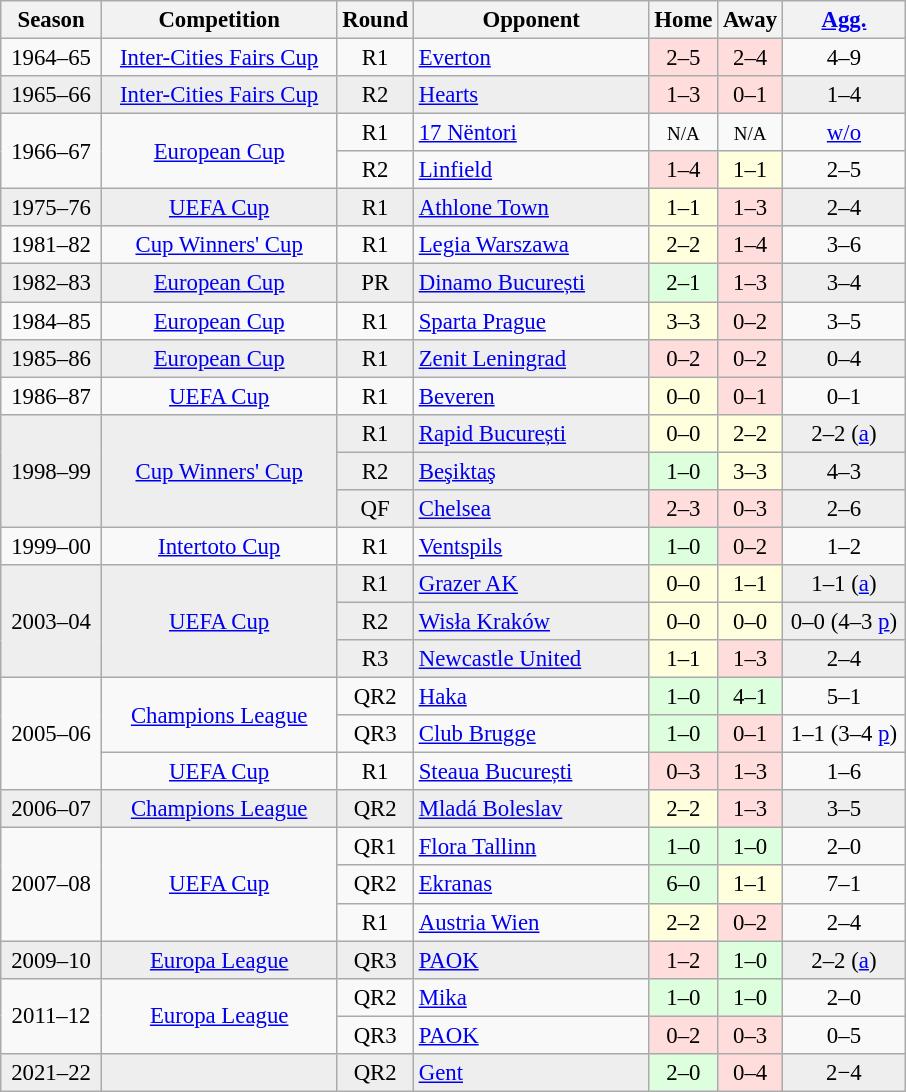<table class="wikitable" style="font-size:95%; text-align: center;">
<tr>
<th style="width:60px;">Season</th>
<th style="width:150px;">Competition</th>
<th style="width:30px;">Round</th>
<th style="width:150px;">Opponent</th>
<th style="width:30px;">Home</th>
<th style="width:30px;">Away</th>
<th style="width:75px;"><a href='#'>Agg.</a></th>
</tr>
<tr>
<td>1964–65</td>
<td><a href='#'>Inter-Cities Fairs Cup</a></td>
<td>R1</td>
<td style="text-align:left;"> <a href='#'>Everton</a></td>
<td style="background:#fdd;">2–5</td>
<td style="background:#fdd;">2–4</td>
<td>4–9</td>
</tr>
<tr style="background:#eee;">
<td>1965–66</td>
<td><a href='#'>Inter-Cities Fairs Cup</a></td>
<td>R2</td>
<td style="text-align:left;"> <a href='#'>Hearts</a></td>
<td style="background:#fdd;">1–3</td>
<td style="background:#fdd;">0–1</td>
<td>1–4</td>
</tr>
<tr>
<td rowspan=2>1966–67</td>
<td rowspan=2><a href='#'>European Cup</a></td>
<td>R1</td>
<td style="text-align:left;"> <a href='#'>17 Nëntori</a></td>
<td><span><small>N/A</small></span></td>
<td><span><small>N/A</small></span></td>
<td><a href='#'>w/o</a></td>
</tr>
<tr>
<td>R2</td>
<td style="text-align:left;"> <a href='#'>Linfield</a></td>
<td style="background:#fdd;">1–4</td>
<td style="background:#ffd;">1–1</td>
<td>2–5</td>
</tr>
<tr style="background:#eee;">
<td>1975–76</td>
<td><a href='#'>UEFA Cup</a></td>
<td>R1</td>
<td style="text-align:left;"> <a href='#'>Athlone Town</a></td>
<td style="background:#ffd;">1–1</td>
<td style="background:#fdd;">1–3</td>
<td>2–4</td>
</tr>
<tr>
<td>1981–82</td>
<td><a href='#'>Cup Winners' Cup</a></td>
<td>R1</td>
<td style="text-align:left;"> <a href='#'>Legia Warszawa</a></td>
<td style="background:#ffd;">2–2</td>
<td style="background:#fdd;">1–4</td>
<td>3–6</td>
</tr>
<tr style="background:#eee;">
<td>1982–83</td>
<td><a href='#'>European Cup</a></td>
<td>PR</td>
<td style="text-align:left;"> <a href='#'>Dinamo București</a></td>
<td style="background:#dfd;">2–1</td>
<td style="background:#fdd;">1–3</td>
<td>3–4</td>
</tr>
<tr>
<td>1984–85</td>
<td><a href='#'>European Cup</a></td>
<td>R1</td>
<td style="text-align:left;"> <a href='#'>Sparta Prague</a></td>
<td style="background:#ffd;">3–3</td>
<td style="background:#fdd;">0–2</td>
<td>3–5</td>
</tr>
<tr style="background:#eee;">
<td>1985–86</td>
<td><a href='#'>European Cup</a></td>
<td>R1</td>
<td style="text-align:left;"> <a href='#'>Zenit Leningrad</a></td>
<td style="background:#fdd;">0–2</td>
<td style="background:#fdd;">0–2</td>
<td>0–4</td>
</tr>
<tr>
<td>1986–87</td>
<td><a href='#'>UEFA Cup</a></td>
<td>R1</td>
<td style="text-align:left;"> <a href='#'>Beveren</a></td>
<td style="background:#ffd;">0–0</td>
<td style="background:#fdd;">0–1</td>
<td>0–1</td>
</tr>
<tr style="background:#eee;">
<td rowspan=3>1998–99</td>
<td rowspan=3><a href='#'>Cup Winners' Cup</a></td>
<td>R1</td>
<td style="text-align:left;"> <a href='#'>Rapid București</a></td>
<td style="background:#ffd;">0–0</td>
<td style="background:#ffd;">2–2</td>
<td>2–2 (<a href='#'>a</a>)</td>
</tr>
<tr style="background:#eee;">
<td>R2</td>
<td style="text-align:left;"> <a href='#'>Beşiktaş</a></td>
<td style="background:#dfd;">1–0</td>
<td style="background:#ffd;">3–3</td>
<td>4–3</td>
</tr>
<tr style="background:#eee;">
<td>QF</td>
<td style="text-align:left;"> <a href='#'>Chelsea</a></td>
<td style="background:#fdd;">2–3</td>
<td style="background:#fdd;">0–3</td>
<td>2–6</td>
</tr>
<tr>
<td>1999–00</td>
<td><a href='#'>Intertoto Cup</a></td>
<td>R1</td>
<td style="text-align:left;"> <a href='#'>Ventspils</a></td>
<td style="background:#dfd;">1–0</td>
<td style="background:#fdd;">0–2</td>
<td>1–2</td>
</tr>
<tr style="background:#eee;">
<td rowspan=3>2003–04</td>
<td rowspan=3><a href='#'>UEFA Cup</a></td>
<td>R1</td>
<td style="text-align:left;"> <a href='#'>Grazer AK</a></td>
<td style="background:#ffd;">0–0</td>
<td style="background:#ffd;">1–1</td>
<td>1–1 (<a href='#'>a</a>)</td>
</tr>
<tr style="background:#eee;">
<td>R2</td>
<td style="text-align:left;"> <a href='#'>Wisła Kraków</a></td>
<td style="background:#ffd;">0–0</td>
<td style="background:#ffd;">0–0</td>
<td>0–0 (4–3 <a href='#'>p</a>)</td>
</tr>
<tr style="background:#eee;">
<td>R3</td>
<td style="text-align:left;"> <a href='#'>Newcastle United</a></td>
<td style="background:#ffd;">1–1</td>
<td style="background:#fdd;">1–3</td>
<td>2–4</td>
</tr>
<tr>
<td rowspan=3>2005–06</td>
<td rowspan=2><a href='#'>Champions League</a></td>
<td>QR2</td>
<td style="text-align:left;"> <a href='#'>Haka</a></td>
<td style="background:#dfd;">1–0</td>
<td style="background:#dfd;">4–1</td>
<td>5–1</td>
</tr>
<tr>
<td>QR3</td>
<td style="text-align:left;"> <a href='#'>Club Brugge</a></td>
<td style="background:#dfd;">1–0</td>
<td style="background:#fdd;">0–1</td>
<td>1–1 (3–4 <a href='#'>p</a>)</td>
</tr>
<tr>
<td><a href='#'>UEFA Cup</a></td>
<td>R1</td>
<td style="text-align:left;"> <a href='#'>Steaua București</a></td>
<td style="background:#fdd;">0–3</td>
<td style="background:#fdd;">1–3</td>
<td>1–6</td>
</tr>
<tr style="background:#eee;">
<td>2006–07</td>
<td><a href='#'>Champions League</a></td>
<td>QR2</td>
<td style="text-align:left;"> <a href='#'>Mladá Boleslav</a></td>
<td style="background:#ffd;">2–2</td>
<td style="background:#fdd;">1–3</td>
<td>3–5</td>
</tr>
<tr>
<td rowspan=3>2007–08</td>
<td rowspan=3><a href='#'>UEFA Cup</a></td>
<td>QR1</td>
<td style="text-align:left;"> <a href='#'>Flora Tallinn</a></td>
<td style="background:#dfd;">1–0</td>
<td style="background:#dfd;">1–0</td>
<td>2–0</td>
</tr>
<tr>
<td>QR2</td>
<td style="text-align:left;"> <a href='#'>Ekranas</a></td>
<td style="background:#dfd;">6–0</td>
<td style="background:#ffd;">1–1</td>
<td>7–1</td>
</tr>
<tr>
<td>R1</td>
<td style="text-align:left;"> <a href='#'>Austria Wien</a></td>
<td style="background:#ffd;">2–2</td>
<td style="background:#fdd;">0–2</td>
<td>2–4</td>
</tr>
<tr style="background:#eee;">
<td>2009–10</td>
<td><a href='#'>Europa League</a></td>
<td>QR3</td>
<td style="text-align:left;"> <a href='#'>PAOK</a></td>
<td style="background:#fdd;">1–2</td>
<td style="background:#dfd;">1–0</td>
<td>2–2 (<a href='#'>a</a>)</td>
</tr>
<tr>
<td rowspan=2>2011–12</td>
<td rowspan=2><a href='#'>Europa League</a></td>
<td>QR2</td>
<td style="text-align:left;"> <a href='#'>Mika</a></td>
<td style="background:#dfd;">1–0</td>
<td style="background:#dfd;">1–0</td>
<td>2–0</td>
</tr>
<tr>
<td>QR3</td>
<td style="text-align:left;"> <a href='#'>PAOK</a></td>
<td style="background:#fdd;">0–2</td>
<td style="background:#fdd;">0–3</td>
<td>0–5</td>
</tr>
<tr style="background:#eee;">
<td>2021–22</td>
<td></td>
<td>QR2</td>
<td style="text-align:left;"> <a href='#'>Gent</a></td>
<td style="background:#dfd;">2–0</td>
<td style="background:#fdd;">0–4</td>
<td>2−4</td>
</tr>
</table>
